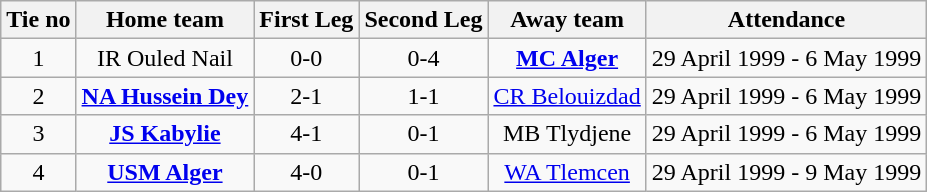<table class="wikitable" style="text-align:center">
<tr>
<th>Tie no</th>
<th>Home team</th>
<th>First Leg</th>
<th>Second Leg</th>
<th>Away team</th>
<th>Attendance</th>
</tr>
<tr>
<td>1</td>
<td>IR Ouled Nail</td>
<td>0-0</td>
<td>0-4</td>
<td><strong><a href='#'>MC Alger</a></strong></td>
<td>29 April 1999 - 6 May 1999</td>
</tr>
<tr>
<td>2</td>
<td><strong><a href='#'>NA Hussein Dey</a></strong></td>
<td>2-1</td>
<td>1-1</td>
<td><a href='#'>CR Belouizdad</a></td>
<td>29 April 1999 - 6 May 1999</td>
</tr>
<tr>
<td>3</td>
<td><strong><a href='#'>JS Kabylie</a></strong></td>
<td>4-1</td>
<td>0-1</td>
<td>MB Tlydjene</td>
<td>29 April 1999 - 6 May 1999</td>
</tr>
<tr>
<td>4</td>
<td><strong><a href='#'>USM Alger</a></strong></td>
<td>4-0</td>
<td>0-1</td>
<td><a href='#'>WA Tlemcen</a></td>
<td>29 April 1999 - 9 May 1999</td>
</tr>
</table>
